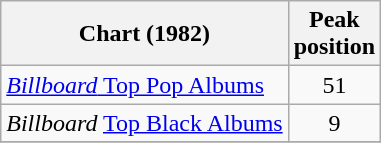<table class="wikitable">
<tr>
<th>Chart (1982)</th>
<th>Peak<br>position</th>
</tr>
<tr>
<td><a href='#'><em>Billboard</em> Top Pop Albums</a></td>
<td align=center>51</td>
</tr>
<tr>
<td><em>Billboard</em> <a href='#'>Top Black Albums</a></td>
<td align=center>9</td>
</tr>
<tr>
</tr>
</table>
